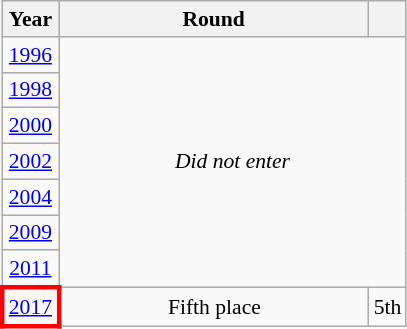<table class="wikitable" style="text-align: center; font-size:90%">
<tr>
<th>Year</th>
<th style="width:200px">Round</th>
<th></th>
</tr>
<tr>
<td><a href='#'>1996</a></td>
<td colspan="2" rowspan="7"><em>Did not enter</em></td>
</tr>
<tr>
<td><a href='#'>1998</a></td>
</tr>
<tr>
<td><a href='#'>2000</a></td>
</tr>
<tr>
<td><a href='#'>2002</a></td>
</tr>
<tr>
<td><a href='#'>2004</a></td>
</tr>
<tr>
<td><a href='#'>2009</a></td>
</tr>
<tr>
<td><a href='#'>2011</a></td>
</tr>
<tr>
<td style="border: 3px solid red"><a href='#'>2017</a></td>
<td>Fifth place</td>
<td>5th</td>
</tr>
</table>
